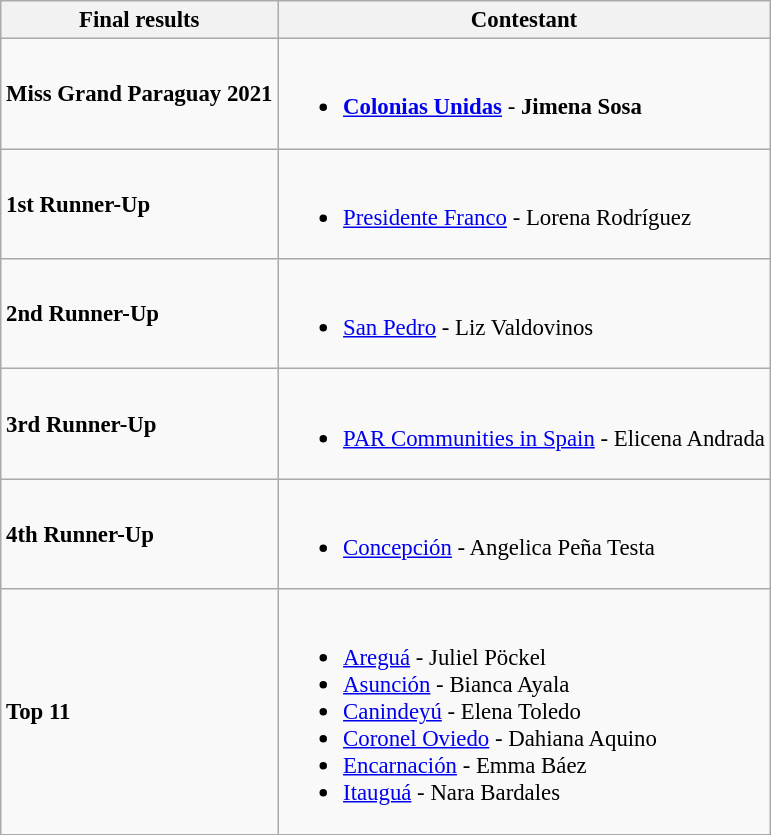<table class="wikitable" style="font-size: 95%;">
<tr>
<th>Final results</th>
<th>Contestant</th>
</tr>
<tr>
<td><strong>Miss Grand Paraguay 2021</strong></td>
<td><br><ul><li><strong> <a href='#'>Colonias Unidas</a></strong> - <strong>Jimena Sosa</strong></li></ul></td>
</tr>
<tr>
<td><strong>1st Runner-Up</strong></td>
<td><br><ul><li> <a href='#'>Presidente Franco</a> - Lorena Rodríguez</li></ul></td>
</tr>
<tr>
<td><strong>2nd Runner-Up</strong></td>
<td><br><ul><li> <a href='#'>San Pedro</a> - Liz Valdovinos</li></ul></td>
</tr>
<tr>
<td><strong>3rd Runner-Up</strong></td>
<td><br><ul><li> <a href='#'>PAR Communities in Spain</a> - Elicena Andrada</li></ul></td>
</tr>
<tr>
<td><strong>4th Runner-Up</strong></td>
<td><br><ul><li> <a href='#'>Concepción</a> - Angelica Peña Testa</li></ul></td>
</tr>
<tr>
<td><strong>Top 11</strong></td>
<td><br><ul><li> <a href='#'>Areguá</a> - Juliel Pöckel</li><li> <a href='#'>Asunción</a> - Bianca Ayala</li><li> <a href='#'>Canindeyú</a> - Elena Toledo</li><li> <a href='#'>Coronel Oviedo</a> - Dahiana Aquino</li><li> <a href='#'>Encarnación</a> - Emma Báez</li><li> <a href='#'>Itauguá</a> - Nara Bardales</li></ul></td>
</tr>
</table>
